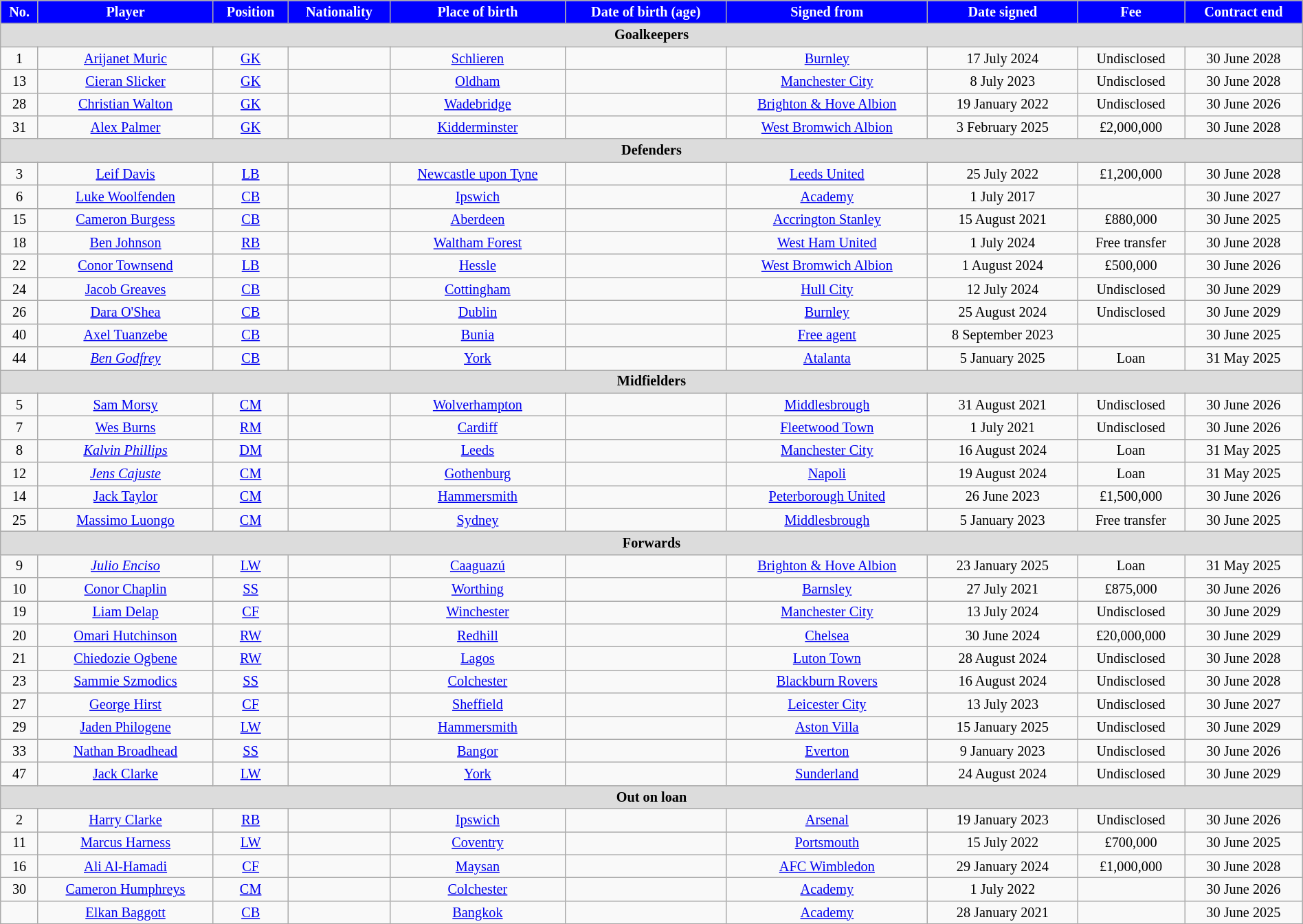<table class="wikitable" style="text-align:center; font-size:84.5%; width:100%;">
<tr>
<th style="background:blue; color:white; text-align:center;">No.</th>
<th style="background:blue; color:white; text-align:center;">Player</th>
<th style="background:blue; color:white; text-align:center;">Position</th>
<th style="background:blue; color:white; text-align:center;">Nationality</th>
<th style="background:blue; color:white; text-align:center;">Place of birth</th>
<th style="background:blue; color:white; text-align:center;">Date of birth (age)</th>
<th style="background:blue; color:white; text-align:center;">Signed from</th>
<th style="background:blue; color:white; text-align:center;">Date signed</th>
<th style="background:blue; color:white; text-align:center;">Fee</th>
<th style="background:blue; color:white; text-align:center;">Contract end</th>
</tr>
<tr>
<th colspan="10" style="background:#dcdcdc; tepxt-align:center;">Goalkeepers</th>
</tr>
<tr>
<td>1</td>
<td><a href='#'>Arijanet Muric</a></td>
<td><a href='#'>GK</a></td>
<td></td>
<td> <a href='#'>Schlieren</a></td>
<td></td>
<td><a href='#'>Burnley</a></td>
<td>17 July 2024</td>
<td>Undisclosed</td>
<td>30 June 2028</td>
</tr>
<tr>
<td>13</td>
<td><a href='#'>Cieran Slicker</a></td>
<td><a href='#'>GK</a></td>
<td></td>
<td> <a href='#'>Oldham</a></td>
<td></td>
<td><a href='#'>Manchester City</a></td>
<td>8 July 2023</td>
<td>Undisclosed</td>
<td>30 June 2028</td>
</tr>
<tr>
<td>28</td>
<td><a href='#'>Christian Walton</a></td>
<td><a href='#'>GK</a></td>
<td></td>
<td><a href='#'>Wadebridge</a></td>
<td></td>
<td><a href='#'>Brighton & Hove Albion</a></td>
<td>19 January 2022</td>
<td>Undisclosed</td>
<td>30 June 2026</td>
</tr>
<tr>
<td>31</td>
<td><a href='#'>Alex Palmer</a></td>
<td><a href='#'>GK</a></td>
<td></td>
<td><a href='#'>Kidderminster</a></td>
<td></td>
<td><a href='#'>West Bromwich Albion</a></td>
<td>3 February 2025</td>
<td>£2,000,000</td>
<td>30 June 2028</td>
</tr>
<tr>
<th colspan="10" style="background:#dcdcdc; tepxt-align:center;">Defenders</th>
</tr>
<tr>
<td>3</td>
<td><a href='#'>Leif Davis</a></td>
<td><a href='#'>LB</a></td>
<td></td>
<td><a href='#'>Newcastle upon Tyne</a></td>
<td></td>
<td><a href='#'>Leeds United</a></td>
<td>25 July 2022</td>
<td>£1,200,000</td>
<td>30 June 2028</td>
</tr>
<tr>
<td>6</td>
<td><a href='#'>Luke Woolfenden</a></td>
<td><a href='#'>CB</a></td>
<td></td>
<td><a href='#'>Ipswich</a></td>
<td></td>
<td><a href='#'>Academy</a></td>
<td>1 July 2017</td>
<td></td>
<td>30 June 2027</td>
</tr>
<tr>
<td>15</td>
<td><a href='#'>Cameron Burgess</a></td>
<td><a href='#'>CB</a></td>
<td></td>
<td> <a href='#'>Aberdeen</a></td>
<td></td>
<td><a href='#'>Accrington Stanley</a></td>
<td>15 August 2021</td>
<td>£880,000</td>
<td>30 June 2025</td>
</tr>
<tr>
<td>18</td>
<td><a href='#'>Ben Johnson</a></td>
<td><a href='#'>RB</a></td>
<td></td>
<td><a href='#'>Waltham Forest</a></td>
<td></td>
<td><a href='#'>West Ham United</a></td>
<td>1 July 2024</td>
<td>Free transfer</td>
<td>30 June 2028</td>
</tr>
<tr>
<td>22</td>
<td><a href='#'>Conor Townsend</a></td>
<td><a href='#'>LB</a></td>
<td></td>
<td><a href='#'>Hessle</a></td>
<td></td>
<td><a href='#'>West Bromwich Albion</a></td>
<td>1 August 2024</td>
<td>£500,000</td>
<td>30 June 2026</td>
</tr>
<tr>
<td>24</td>
<td><a href='#'>Jacob Greaves</a></td>
<td><a href='#'>CB</a></td>
<td></td>
<td><a href='#'>Cottingham</a></td>
<td></td>
<td><a href='#'>Hull City</a></td>
<td>12 July 2024</td>
<td>Undisclosed</td>
<td>30 June 2029</td>
</tr>
<tr>
<td>26</td>
<td><a href='#'>Dara O'Shea</a></td>
<td><a href='#'>CB</a></td>
<td></td>
<td><a href='#'>Dublin</a></td>
<td></td>
<td><a href='#'>Burnley</a></td>
<td>25 August 2024</td>
<td>Undisclosed</td>
<td>30 June 2029</td>
</tr>
<tr>
<td>40</td>
<td><a href='#'>Axel Tuanzebe</a></td>
<td><a href='#'>CB</a></td>
<td></td>
<td><a href='#'>Bunia</a></td>
<td></td>
<td><a href='#'>Free agent</a></td>
<td>8 September 2023</td>
<td></td>
<td>30 June 2025</td>
</tr>
<tr>
<td>44</td>
<td><em><a href='#'>Ben Godfrey</a></em></td>
<td><a href='#'>CB</a></td>
<td></td>
<td><a href='#'>York</a></td>
<td></td>
<td><a href='#'>Atalanta</a></td>
<td>5 January 2025</td>
<td>Loan</td>
<td>31 May 2025</td>
</tr>
<tr>
<th colspan="10" style="background:#dcdcdc; tepxt-align:center;">Midfielders</th>
</tr>
<tr>
<td>5</td>
<td><a href='#'>Sam Morsy</a></td>
<td><a href='#'>CM</a></td>
<td></td>
<td> <a href='#'>Wolverhampton</a></td>
<td></td>
<td><a href='#'>Middlesbrough</a></td>
<td>31 August 2021</td>
<td>Undisclosed</td>
<td>30 June 2026</td>
</tr>
<tr>
<td>7</td>
<td><a href='#'>Wes Burns</a></td>
<td><a href='#'>RM</a></td>
<td></td>
<td><a href='#'>Cardiff</a></td>
<td></td>
<td><a href='#'>Fleetwood Town</a></td>
<td>1 July 2021</td>
<td>Undisclosed</td>
<td>30 June 2026</td>
</tr>
<tr>
<td>8</td>
<td><em><a href='#'>Kalvin Phillips</a></em></td>
<td><a href='#'>DM</a></td>
<td></td>
<td><a href='#'>Leeds</a></td>
<td></td>
<td><a href='#'>Manchester City</a></td>
<td>16 August 2024</td>
<td>Loan</td>
<td>31 May 2025</td>
</tr>
<tr>
<td>12</td>
<td><em><a href='#'>Jens Cajuste</a></em></td>
<td><a href='#'>CM</a></td>
<td></td>
<td><a href='#'>Gothenburg</a></td>
<td></td>
<td><a href='#'>Napoli</a></td>
<td>19 August 2024</td>
<td>Loan</td>
<td>31 May 2025</td>
</tr>
<tr>
<td>14</td>
<td><a href='#'>Jack Taylor</a></td>
<td><a href='#'>CM</a></td>
<td></td>
<td> <a href='#'>Hammersmith</a></td>
<td></td>
<td><a href='#'>Peterborough United</a></td>
<td>26 June 2023</td>
<td>£1,500,000</td>
<td>30 June 2026</td>
</tr>
<tr>
<td>25</td>
<td><a href='#'>Massimo Luongo</a></td>
<td><a href='#'>CM</a></td>
<td></td>
<td><a href='#'>Sydney</a></td>
<td></td>
<td><a href='#'>Middlesbrough</a></td>
<td>5 January 2023</td>
<td>Free transfer</td>
<td>30 June 2025</td>
</tr>
<tr>
<th colspan="10" style="background:#dcdcdc; tepxt-align:center;">Forwards</th>
</tr>
<tr>
<td>9</td>
<td><em><a href='#'>Julio Enciso</a></em></td>
<td><a href='#'>LW</a></td>
<td></td>
<td><a href='#'>Caaguazú</a></td>
<td></td>
<td><a href='#'>Brighton & Hove Albion</a></td>
<td>23 January 2025</td>
<td>Loan</td>
<td>31 May 2025</td>
</tr>
<tr>
<td>10</td>
<td><a href='#'>Conor Chaplin</a></td>
<td><a href='#'>SS</a></td>
<td></td>
<td><a href='#'>Worthing</a></td>
<td></td>
<td><a href='#'>Barnsley</a></td>
<td>27 July 2021</td>
<td>£875,000</td>
<td>30 June 2026</td>
</tr>
<tr>
<td>19</td>
<td><a href='#'>Liam Delap</a></td>
<td><a href='#'>CF</a></td>
<td></td>
<td><a href='#'>Winchester</a></td>
<td></td>
<td><a href='#'>Manchester City</a></td>
<td>13 July 2024</td>
<td>Undisclosed</td>
<td>30 June 2029</td>
</tr>
<tr>
<td>20</td>
<td><a href='#'>Omari Hutchinson</a></td>
<td><a href='#'>RW</a></td>
<td></td>
<td><a href='#'>Redhill</a></td>
<td></td>
<td><a href='#'>Chelsea</a></td>
<td>30 June 2024</td>
<td>£20,000,000</td>
<td>30 June 2029</td>
</tr>
<tr>
<td>21</td>
<td><a href='#'>Chiedozie Ogbene</a></td>
<td><a href='#'>RW</a></td>
<td></td>
<td> <a href='#'>Lagos</a></td>
<td></td>
<td><a href='#'>Luton Town</a></td>
<td>28 August 2024</td>
<td>Undisclosed</td>
<td>30 June 2028</td>
</tr>
<tr>
<td>23</td>
<td><a href='#'>Sammie Szmodics</a></td>
<td><a href='#'>SS</a></td>
<td></td>
<td> <a href='#'>Colchester</a></td>
<td></td>
<td><a href='#'>Blackburn Rovers</a></td>
<td>16 August 2024</td>
<td>Undisclosed</td>
<td>30 June 2028</td>
</tr>
<tr>
<td>27</td>
<td><a href='#'>George Hirst</a></td>
<td><a href='#'>CF</a></td>
<td></td>
<td> <a href='#'>Sheffield</a></td>
<td></td>
<td><a href='#'>Leicester City</a></td>
<td>13 July 2023</td>
<td>Undisclosed</td>
<td>30 June 2027</td>
</tr>
<tr>
<td>29</td>
<td><a href='#'>Jaden Philogene</a></td>
<td><a href='#'>LW</a></td>
<td></td>
<td><a href='#'>Hammersmith</a></td>
<td></td>
<td><a href='#'>Aston Villa</a></td>
<td>15 January 2025</td>
<td>Undisclosed</td>
<td>30 June 2029</td>
</tr>
<tr>
<td>33</td>
<td><a href='#'>Nathan Broadhead</a></td>
<td><a href='#'>SS</a></td>
<td></td>
<td><a href='#'>Bangor</a></td>
<td></td>
<td><a href='#'>Everton</a></td>
<td>9 January 2023</td>
<td>Undisclosed</td>
<td>30 June 2026</td>
</tr>
<tr>
<td>47</td>
<td><a href='#'>Jack Clarke</a></td>
<td><a href='#'>LW</a></td>
<td></td>
<td><a href='#'>York</a></td>
<td></td>
<td><a href='#'>Sunderland</a></td>
<td>24 August 2024</td>
<td>Undisclosed</td>
<td>30 June 2029</td>
</tr>
<tr>
<th colspan="10" style="background:#dcdcdc; tepxt-align:center;">Out on loan</th>
</tr>
<tr>
<td>2</td>
<td><a href='#'>Harry Clarke</a></td>
<td><a href='#'>RB</a></td>
<td></td>
<td><a href='#'>Ipswich</a></td>
<td></td>
<td><a href='#'>Arsenal</a></td>
<td>19 January 2023</td>
<td>Undisclosed</td>
<td>30 June 2026</td>
</tr>
<tr>
<td>11</td>
<td><a href='#'>Marcus Harness</a></td>
<td><a href='#'>LW</a></td>
<td></td>
<td> <a href='#'>Coventry</a></td>
<td></td>
<td><a href='#'>Portsmouth</a></td>
<td>15 July 2022</td>
<td>£700,000</td>
<td>30 June 2025</td>
</tr>
<tr>
<td>16</td>
<td><a href='#'>Ali Al-Hamadi</a></td>
<td><a href='#'>CF</a></td>
<td></td>
<td><a href='#'>Maysan</a></td>
<td></td>
<td><a href='#'>AFC Wimbledon</a></td>
<td>29 January 2024</td>
<td>£1,000,000</td>
<td>30 June 2028</td>
</tr>
<tr>
<td>30</td>
<td><a href='#'>Cameron Humphreys</a></td>
<td><a href='#'>CM</a></td>
<td></td>
<td><a href='#'>Colchester</a></td>
<td></td>
<td><a href='#'>Academy</a></td>
<td>1 July 2022</td>
<td></td>
<td>30 June 2026</td>
</tr>
<tr>
<td></td>
<td><a href='#'>Elkan Baggott</a></td>
<td><a href='#'>CB</a></td>
<td></td>
<td> <a href='#'>Bangkok</a></td>
<td></td>
<td><a href='#'>Academy</a></td>
<td>28 January 2021</td>
<td></td>
<td>30 June 2025</td>
</tr>
<tr>
</tr>
</table>
